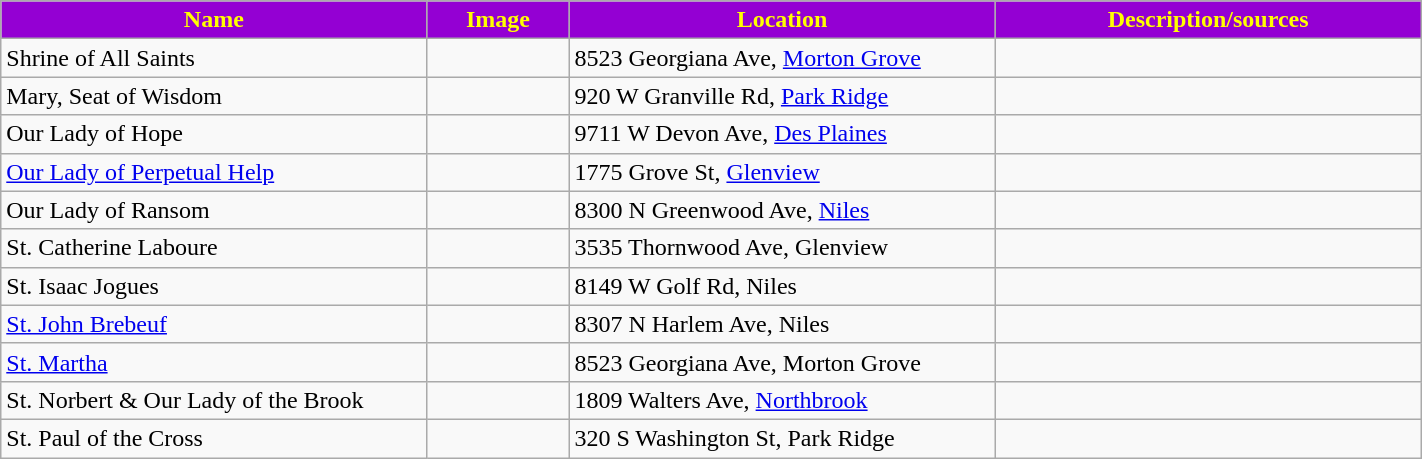<table class="wikitable sortable" style="width:75%">
<tr>
<th style="background:darkviolet; color:yellow;" width="30%"><strong>Name</strong></th>
<th style="background:darkviolet; color:yellow;" width="10%"><strong>Image</strong></th>
<th style="background:darkviolet; color:yellow;" width="30%"><strong>Location</strong></th>
<th style="background:darkviolet; color:yellow;" width="30%"><strong>Description/sources</strong></th>
</tr>
<tr>
<td>Shrine of All Saints</td>
<td></td>
<td>8523 Georgiana Ave, <a href='#'>Morton Grove</a></td>
<td></td>
</tr>
<tr>
<td>Mary, Seat of Wisdom</td>
<td></td>
<td>920 W Granville Rd, <a href='#'>Park Ridge</a></td>
<td></td>
</tr>
<tr>
<td>Our Lady of Hope</td>
<td></td>
<td>9711 W Devon Ave, <a href='#'>Des Plaines</a></td>
<td></td>
</tr>
<tr>
<td><a href='#'>Our Lady of Perpetual Help</a></td>
<td></td>
<td>1775 Grove St, <a href='#'>Glenview</a></td>
<td></td>
</tr>
<tr>
<td>Our Lady of Ransom</td>
<td></td>
<td>8300 N Greenwood Ave, <a href='#'>Niles</a></td>
<td></td>
</tr>
<tr>
<td>St. Catherine Laboure</td>
<td></td>
<td>3535 Thornwood Ave, Glenview</td>
<td></td>
</tr>
<tr>
<td>St. Isaac Jogues</td>
<td></td>
<td>8149 W Golf Rd, Niles</td>
<td></td>
</tr>
<tr>
<td><a href='#'>St. John Brebeuf</a></td>
<td></td>
<td>8307 N Harlem Ave, Niles</td>
<td></td>
</tr>
<tr>
<td><a href='#'>St. Martha</a></td>
<td></td>
<td>8523 Georgiana Ave, Morton Grove</td>
<td></td>
</tr>
<tr>
<td>St. Norbert & Our Lady of the Brook</td>
<td></td>
<td>1809 Walters Ave, <a href='#'>Northbrook</a></td>
<td></td>
</tr>
<tr>
<td>St. Paul of the Cross</td>
<td></td>
<td>320 S Washington St, Park Ridge</td>
<td></td>
</tr>
</table>
